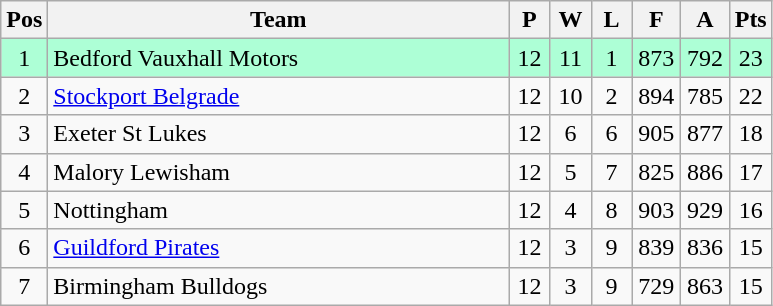<table class="wikitable" style="font-size: 100%">
<tr>
<th width=20>Pos</th>
<th width=300>Team</th>
<th width=20>P</th>
<th width=20>W</th>
<th width=20>L</th>
<th width=25>F</th>
<th width=25>A</th>
<th width=20>Pts</th>
</tr>
<tr align=center style="background: #ADFFD6;">
<td>1</td>
<td align="left">Bedford Vauxhall Motors</td>
<td>12</td>
<td>11</td>
<td>1</td>
<td>873</td>
<td>792</td>
<td>23</td>
</tr>
<tr align=center>
<td>2</td>
<td align="left"><a href='#'>Stockport Belgrade</a></td>
<td>12</td>
<td>10</td>
<td>2</td>
<td>894</td>
<td>785</td>
<td>22</td>
</tr>
<tr align=center>
<td>3</td>
<td align="left">Exeter St Lukes</td>
<td>12</td>
<td>6</td>
<td>6</td>
<td>905</td>
<td>877</td>
<td>18</td>
</tr>
<tr align=center>
<td>4</td>
<td align="left">Malory Lewisham</td>
<td>12</td>
<td>5</td>
<td>7</td>
<td>825</td>
<td>886</td>
<td>17</td>
</tr>
<tr align=center>
<td>5</td>
<td align="left">Nottingham</td>
<td>12</td>
<td>4</td>
<td>8</td>
<td>903</td>
<td>929</td>
<td>16</td>
</tr>
<tr align=center>
<td>6</td>
<td align="left"><a href='#'>Guildford Pirates</a></td>
<td>12</td>
<td>3</td>
<td>9</td>
<td>839</td>
<td>836</td>
<td>15</td>
</tr>
<tr align=center>
<td>7</td>
<td align="left">Birmingham Bulldogs</td>
<td>12</td>
<td>3</td>
<td>9</td>
<td>729</td>
<td>863</td>
<td>15</td>
</tr>
</table>
